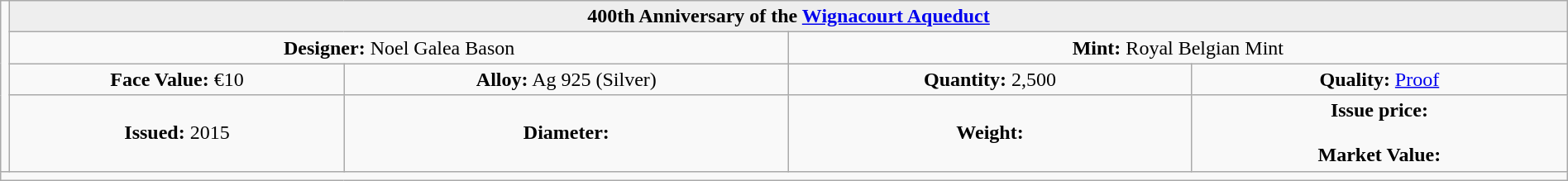<table class="wikitable" width=100%>
<tr>
<td rowspan=4 width="330px" nowrap align=center></td>
<th colspan="4" align=center style="background:#eeeeee;">400th Anniversary of the <a href='#'>Wignacourt Aqueduct</a></th>
</tr>
<tr>
<td colspan="2" width="50%" align=center><strong>Designer:</strong> Noel Galea Bason</td>
<td colspan="2" width="50%" align=center><strong>Mint:</strong> Royal Belgian Mint</td>
</tr>
<tr>
<td align=center><strong>Face Value:</strong> €10</td>
<td align=center><strong>Alloy:</strong> Ag 925 (Silver)</td>
<td align=center><strong>Quantity:</strong> 2,500</td>
<td align=center><strong>Quality:</strong> <a href='#'>Proof</a></td>
</tr>
<tr>
<td align=center><strong>Issued:</strong> 2015</td>
<td align=center><strong>Diameter:</strong> </td>
<td align=center><strong>Weight:</strong> </td>
<td align=center><strong>Issue price:</strong><br><br>
<strong>Market Value:</strong></td>
</tr>
<tr>
<td colspan="5" align=left></td>
</tr>
</table>
